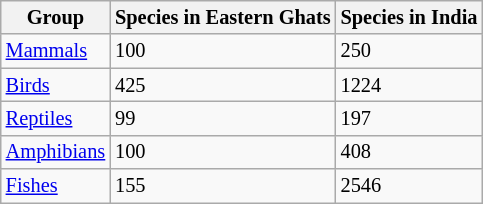<table class="wikitable sortable defaultcenter col1left collapsible" style="font-size: 85%">
<tr>
<th>Group</th>
<th>Species in Eastern Ghats</th>
<th>Species in India</th>
</tr>
<tr>
<td><a href='#'>Mammals</a></td>
<td>100</td>
<td>250</td>
</tr>
<tr>
<td><a href='#'>Birds</a></td>
<td>425</td>
<td>1224</td>
</tr>
<tr>
<td><a href='#'>Reptiles</a></td>
<td>99</td>
<td>197</td>
</tr>
<tr>
<td><a href='#'>Amphibians</a></td>
<td>100</td>
<td>408</td>
</tr>
<tr>
<td><a href='#'>Fishes</a></td>
<td>155</td>
<td>2546</td>
</tr>
</table>
